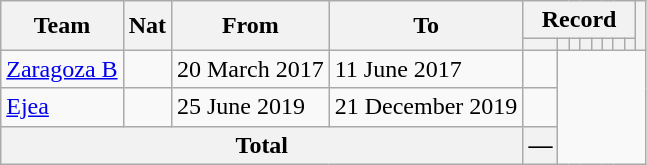<table class="wikitable" style="text-align: center">
<tr>
<th rowspan="2">Team</th>
<th rowspan="2">Nat</th>
<th rowspan="2">From</th>
<th rowspan="2">To</th>
<th colspan="8">Record</th>
<th rowspan=2></th>
</tr>
<tr>
<th></th>
<th></th>
<th></th>
<th></th>
<th></th>
<th></th>
<th></th>
<th></th>
</tr>
<tr>
<td align=left><a href='#'>Zaragoza B</a></td>
<td></td>
<td align=left>20 March 2017</td>
<td align=left>11 June 2017<br></td>
<td></td>
</tr>
<tr>
<td align=left><a href='#'>Ejea</a></td>
<td></td>
<td align=left>25 June 2019</td>
<td align=left>21 December 2019<br></td>
<td></td>
</tr>
<tr>
<th colspan="4">Total<br></th>
<th>—</th>
</tr>
</table>
